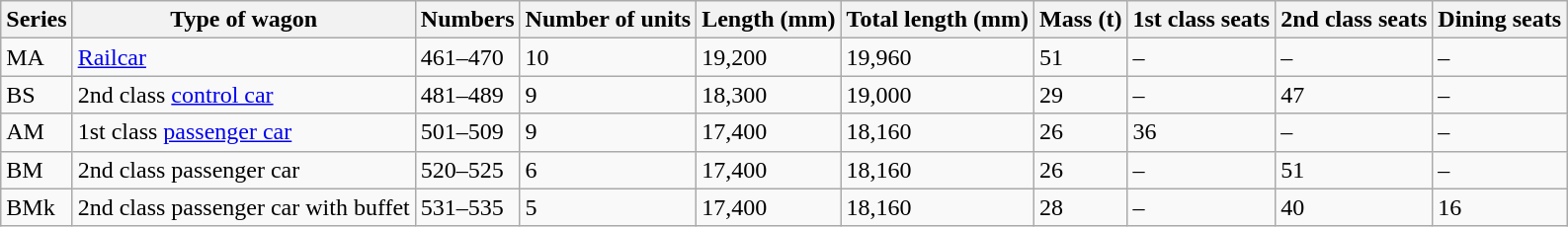<table class="wikitable">
<tr>
<th>Series</th>
<th>Type of wagon</th>
<th>Numbers</th>
<th>Number of units</th>
<th>Length (mm)</th>
<th>Total length (mm)</th>
<th>Mass (t)</th>
<th>1st class seats</th>
<th>2nd class seats</th>
<th>Dining seats</th>
</tr>
<tr>
<td>MA</td>
<td><a href='#'>Railcar</a></td>
<td>461–470</td>
<td>10</td>
<td>19,200</td>
<td>19,960</td>
<td>51</td>
<td>–</td>
<td>–</td>
<td>–</td>
</tr>
<tr>
<td>BS</td>
<td>2nd class <a href='#'>control car</a></td>
<td>481–489</td>
<td>9</td>
<td>18,300</td>
<td>19,000</td>
<td>29</td>
<td>–</td>
<td>47</td>
<td>–</td>
</tr>
<tr>
<td>AM</td>
<td>1st class <a href='#'>passenger car</a></td>
<td>501–509</td>
<td>9</td>
<td>17,400</td>
<td>18,160</td>
<td>26</td>
<td>36</td>
<td>–</td>
<td>–</td>
</tr>
<tr>
<td>BM</td>
<td>2nd class passenger car</td>
<td>520–525</td>
<td>6</td>
<td>17,400</td>
<td>18,160</td>
<td>26</td>
<td>–</td>
<td>51</td>
<td>–</td>
</tr>
<tr>
<td>BMk</td>
<td>2nd class passenger car with buffet</td>
<td>531–535</td>
<td>5</td>
<td>17,400</td>
<td>18,160</td>
<td>28</td>
<td>–</td>
<td>40</td>
<td>16</td>
</tr>
</table>
